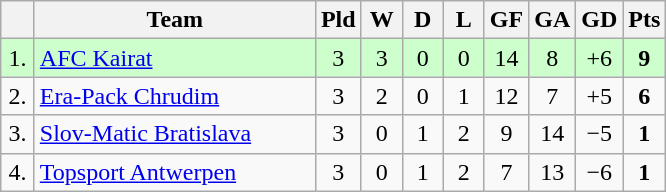<table class=wikitable style="text-align:center">
<tr>
<th width=15></th>
<th width=180>Team</th>
<th width=20>Pld</th>
<th width=20>W</th>
<th width=20>D</th>
<th width=20>L</th>
<th width=20>GF</th>
<th width=20>GA</th>
<th width=20>GD</th>
<th width=20>Pts</th>
</tr>
<tr bgcolor=#ccffcc>
<td>1.</td>
<td align=left> <a href='#'>AFC Kairat</a></td>
<td>3</td>
<td>3</td>
<td>0</td>
<td>0</td>
<td>14</td>
<td>8</td>
<td>+6</td>
<td><strong>9</strong></td>
</tr>
<tr>
<td>2.</td>
<td align=left> <a href='#'>Era-Pack Chrudim</a></td>
<td>3</td>
<td>2</td>
<td>0</td>
<td>1</td>
<td>12</td>
<td>7</td>
<td>+5</td>
<td><strong>6</strong></td>
</tr>
<tr>
<td>3.</td>
<td align=left> <a href='#'>Slov-Matic Bratislava</a></td>
<td>3</td>
<td>0</td>
<td>1</td>
<td>2</td>
<td>9</td>
<td>14</td>
<td>−5</td>
<td><strong>1</strong></td>
</tr>
<tr>
<td>4.</td>
<td align=left> <a href='#'>Topsport Antwerpen</a></td>
<td>3</td>
<td>0</td>
<td>1</td>
<td>2</td>
<td>7</td>
<td>13</td>
<td>−6</td>
<td><strong>1</strong></td>
</tr>
</table>
